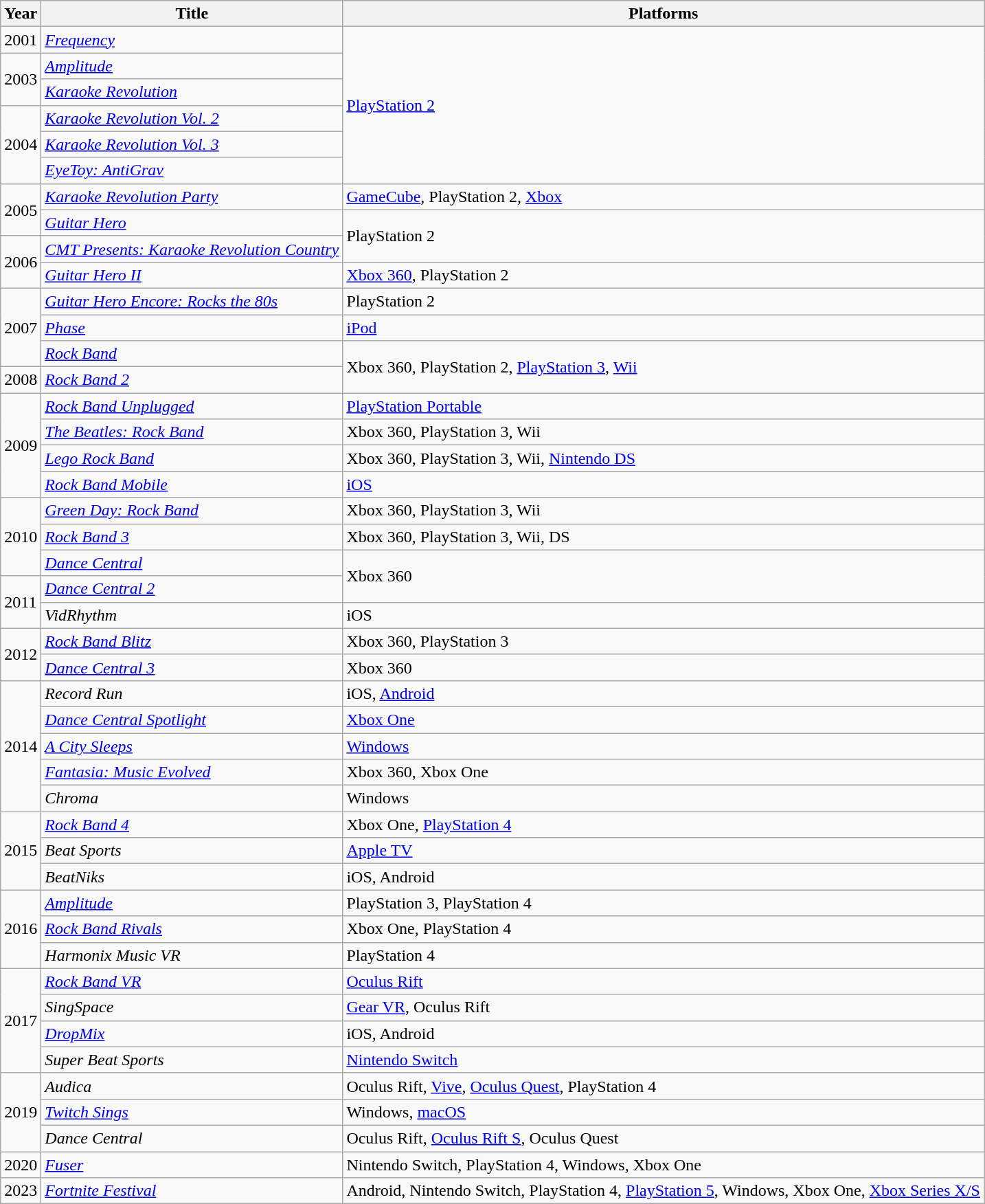<table class="wikitable sortable">
<tr>
<th>Year</th>
<th>Title</th>
<th>Platforms</th>
</tr>
<tr>
<td>2001</td>
<td><em><a href='#'>Frequency</a></em></td>
<td rowspan=6><a href='#'>PlayStation 2</a></td>
</tr>
<tr>
<td rowspan=2>2003</td>
<td><em><a href='#'>Amplitude</a></em></td>
</tr>
<tr>
<td><em><a href='#'>Karaoke Revolution</a></em></td>
</tr>
<tr>
<td rowspan=3>2004</td>
<td><em><a href='#'>Karaoke Revolution Vol. 2</a></em></td>
</tr>
<tr>
<td><em><a href='#'>Karaoke Revolution Vol. 3</a></em></td>
</tr>
<tr>
<td><em><a href='#'>EyeToy: AntiGrav</a></em></td>
</tr>
<tr>
<td rowspan=2>2005</td>
<td><em><a href='#'>Karaoke Revolution Party</a></em></td>
<td><a href='#'>GameCube</a>, PlayStation 2, <a href='#'>Xbox</a></td>
</tr>
<tr>
<td><em><a href='#'>Guitar Hero</a></em></td>
<td rowspan=2>PlayStation 2</td>
</tr>
<tr>
<td rowspan=2>2006</td>
<td><em><a href='#'>CMT Presents: Karaoke Revolution Country</a></em></td>
</tr>
<tr>
<td><em><a href='#'>Guitar Hero II</a></em></td>
<td><a href='#'>Xbox 360</a>, PlayStation 2</td>
</tr>
<tr>
<td rowspan=3>2007</td>
<td><em><a href='#'>Guitar Hero Encore: Rocks the 80s</a></em></td>
<td>PlayStation 2</td>
</tr>
<tr>
<td><em><a href='#'>Phase</a></em></td>
<td><a href='#'>iPod</a></td>
</tr>
<tr>
<td><em><a href='#'>Rock Band</a></em></td>
<td rowspan=2>Xbox 360, PlayStation 2, <a href='#'>PlayStation 3</a>, <a href='#'>Wii</a></td>
</tr>
<tr>
<td>2008</td>
<td><em><a href='#'>Rock Band 2</a></em></td>
</tr>
<tr>
<td rowspan=4>2009</td>
<td><em><a href='#'>Rock Band Unplugged</a></em></td>
<td><a href='#'>PlayStation Portable</a></td>
</tr>
<tr>
<td><em><a href='#'>The Beatles: Rock Band</a></em></td>
<td>Xbox 360, PlayStation 3, Wii</td>
</tr>
<tr>
<td><em><a href='#'>Lego Rock Band</a></em></td>
<td>Xbox 360, PlayStation 3, Wii, <a href='#'>Nintendo DS</a></td>
</tr>
<tr>
<td><em><a href='#'>Rock Band Mobile</a></em></td>
<td><a href='#'>iOS</a></td>
</tr>
<tr>
<td rowspan=3>2010</td>
<td><em><a href='#'>Green Day: Rock Band</a></em></td>
<td>Xbox 360, PlayStation 3, Wii</td>
</tr>
<tr>
<td><em><a href='#'>Rock Band 3</a></em></td>
<td>Xbox 360, PlayStation 3, Wii, DS</td>
</tr>
<tr>
<td><em><a href='#'>Dance Central</a></em></td>
<td rowspan=2>Xbox 360</td>
</tr>
<tr>
<td rowspan=2>2011</td>
<td><em><a href='#'>Dance Central 2</a></em></td>
</tr>
<tr>
<td><em>VidRhythm</em></td>
<td>iOS</td>
</tr>
<tr>
<td rowspan=2>2012</td>
<td><em><a href='#'>Rock Band Blitz</a></em></td>
<td>Xbox 360, PlayStation 3</td>
</tr>
<tr>
<td><em><a href='#'>Dance Central 3</a></em></td>
<td>Xbox 360</td>
</tr>
<tr>
<td rowspan=5>2014</td>
<td><em>Record Run</em></td>
<td>iOS, <a href='#'>Android</a></td>
</tr>
<tr>
<td><em><a href='#'>Dance Central Spotlight</a></em></td>
<td><a href='#'>Xbox One</a></td>
</tr>
<tr>
<td><em><a href='#'>A City Sleeps</a></em></td>
<td><a href='#'>Windows</a></td>
</tr>
<tr>
<td><em><a href='#'>Fantasia: Music Evolved</a></em></td>
<td>Xbox 360, Xbox One</td>
</tr>
<tr>
<td><em>Chroma</em></td>
<td>Windows</td>
</tr>
<tr>
<td rowspan=3>2015</td>
<td><em><a href='#'>Rock Band 4</a></em></td>
<td>Xbox One, <a href='#'>PlayStation 4</a></td>
</tr>
<tr>
<td><em>Beat Sports</em></td>
<td><a href='#'>Apple TV</a></td>
</tr>
<tr>
<td><em>BeatNiks</em></td>
<td>iOS, Android</td>
</tr>
<tr>
<td rowspan=3>2016</td>
<td><em><a href='#'>Amplitude</a></em></td>
<td>PlayStation 3, PlayStation 4</td>
</tr>
<tr>
<td><em><a href='#'>Rock Band Rivals</a></em></td>
<td>Xbox One, PlayStation 4</td>
</tr>
<tr>
<td><em>Harmonix Music VR</em></td>
<td>PlayStation 4</td>
</tr>
<tr>
<td rowspan=4>2017</td>
<td><em><a href='#'>Rock Band VR</a></em></td>
<td><a href='#'>Oculus Rift</a></td>
</tr>
<tr>
<td><em>SingSpace</em></td>
<td><a href='#'>Gear VR</a>, Oculus Rift</td>
</tr>
<tr>
<td><em><a href='#'>DropMix</a></em></td>
<td>iOS, Android</td>
</tr>
<tr>
<td><em>Super Beat Sports</em></td>
<td><a href='#'>Nintendo Switch</a></td>
</tr>
<tr>
<td rowspan=3>2019</td>
<td><em>Audica</em></td>
<td>Oculus Rift, <a href='#'>Vive</a>, <a href='#'>Oculus Quest</a>, PlayStation 4</td>
</tr>
<tr>
<td><em><a href='#'>Twitch Sings</a></em></td>
<td>Windows, <a href='#'>macOS</a></td>
</tr>
<tr>
<td><em>Dance Central</em></td>
<td>Oculus Rift, <a href='#'>Oculus Rift S</a>, Oculus Quest</td>
</tr>
<tr>
<td>2020</td>
<td><em><a href='#'>Fuser</a></em></td>
<td>Nintendo Switch, PlayStation 4, Windows, Xbox One</td>
</tr>
<tr>
<td>2023</td>
<td><em><a href='#'>Fortnite Festival</a></em></td>
<td>Android, Nintendo Switch, PlayStation 4, <a href='#'>PlayStation 5</a>, Windows, Xbox One, <a href='#'>Xbox Series X/S</a></td>
</tr>
</table>
